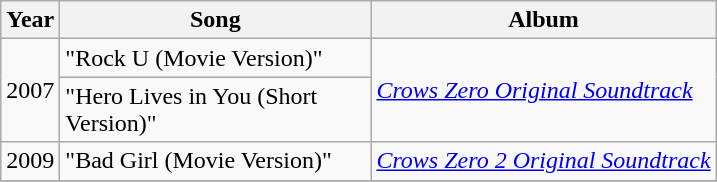<table class="wikitable">
<tr>
<th>Year</th>
<th width="200">Song</th>
<th>Album</th>
</tr>
<tr>
<td rowspan="2">2007</td>
<td>"Rock U (Movie Version)"</td>
<td rowspan="2"><em><a href='#'>Crows Zero Original Soundtrack</a></em></td>
</tr>
<tr>
<td>"Hero Lives in You (Short Version)"</td>
</tr>
<tr>
<td>2009</td>
<td>"Bad Girl (Movie Version)"</td>
<td><em><a href='#'>Crows Zero 2 Original Soundtrack</a></em></td>
</tr>
<tr>
</tr>
</table>
